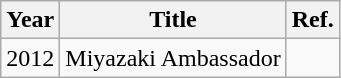<table class="wikitable">
<tr>
<th>Year</th>
<th>Title</th>
<th>Ref.</th>
</tr>
<tr>
<td>2012</td>
<td>Miyazaki Ambassador</td>
<td></td>
</tr>
</table>
